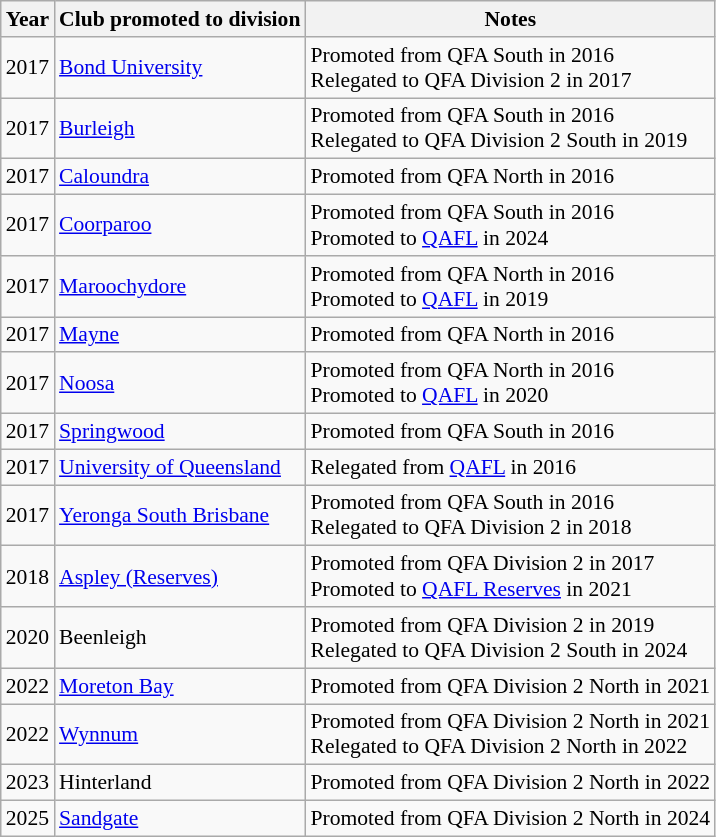<table class="wikitable sortable" style="font-size:90%">
<tr>
<th>Year</th>
<th>Club promoted to division</th>
<th>Notes</th>
</tr>
<tr>
<td>2017</td>
<td><a href='#'>Bond University</a></td>
<td>Promoted from QFA South in 2016 <br> Relegated to QFA Division 2 in 2017</td>
</tr>
<tr>
<td>2017</td>
<td><a href='#'>Burleigh</a></td>
<td>Promoted from QFA South in 2016 <br> Relegated to QFA Division 2 South in 2019</td>
</tr>
<tr>
<td>2017</td>
<td><a href='#'>Caloundra</a></td>
<td>Promoted from QFA North in 2016</td>
</tr>
<tr>
<td>2017</td>
<td><a href='#'>Coorparoo</a></td>
<td>Promoted from QFA South in 2016 <br> Promoted to <a href='#'>QAFL</a> in 2024</td>
</tr>
<tr>
<td>2017</td>
<td><a href='#'>Maroochydore</a></td>
<td>Promoted from QFA North in 2016 <br> Promoted to <a href='#'>QAFL</a> in 2019</td>
</tr>
<tr>
<td>2017</td>
<td><a href='#'>Mayne</a></td>
<td>Promoted from QFA North in 2016</td>
</tr>
<tr>
<td>2017</td>
<td><a href='#'>Noosa</a></td>
<td>Promoted from QFA North in 2016 <br> Promoted to <a href='#'>QAFL</a> in 2020</td>
</tr>
<tr>
<td>2017</td>
<td><a href='#'>Springwood</a></td>
<td>Promoted from QFA South in 2016</td>
</tr>
<tr>
<td>2017</td>
<td><a href='#'>University of Queensland</a></td>
<td>Relegated from <a href='#'>QAFL</a> in 2016</td>
</tr>
<tr>
<td>2017</td>
<td><a href='#'>Yeronga South Brisbane</a></td>
<td>Promoted from QFA South in 2016 <br> Relegated to QFA Division 2 in 2018</td>
</tr>
<tr>
<td>2018</td>
<td><a href='#'>Aspley (Reserves)</a></td>
<td>Promoted from QFA Division 2 in 2017 <br> Promoted to <a href='#'>QAFL Reserves</a> in 2021</td>
</tr>
<tr>
<td>2020</td>
<td>Beenleigh</td>
<td>Promoted from QFA Division 2 in 2019 <br> Relegated to QFA Division 2 South in 2024</td>
</tr>
<tr>
<td>2022</td>
<td><a href='#'>Moreton Bay</a></td>
<td>Promoted from QFA Division 2 North in 2021</td>
</tr>
<tr>
<td>2022</td>
<td><a href='#'>Wynnum</a></td>
<td>Promoted from QFA Division 2 North in 2021 <br> Relegated to QFA Division 2 North in 2022</td>
</tr>
<tr>
<td>2023</td>
<td>Hinterland</td>
<td>Promoted from QFA Division 2 North in 2022</td>
</tr>
<tr>
<td>2025</td>
<td><a href='#'>Sandgate</a></td>
<td>Promoted from QFA Division 2 North in 2024</td>
</tr>
</table>
